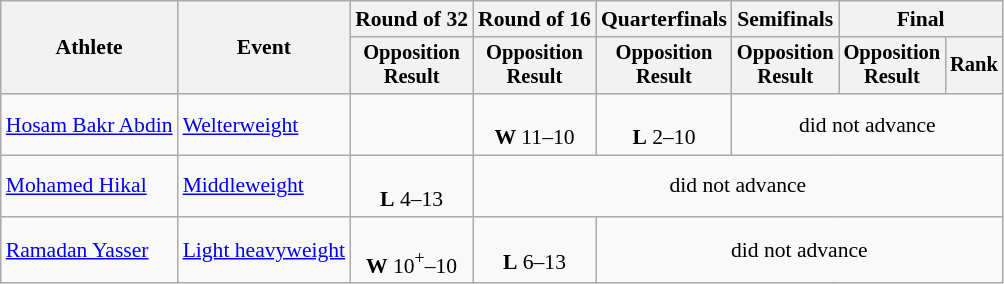<table class="wikitable" style="font-size:90%">
<tr>
<th rowspan="2">Athlete</th>
<th rowspan="2">Event</th>
<th>Round of 32</th>
<th>Round of 16</th>
<th>Quarterfinals</th>
<th>Semifinals</th>
<th colspan=2>Final</th>
</tr>
<tr style="font-size:95%">
<th>Opposition<br>Result</th>
<th>Opposition<br>Result</th>
<th>Opposition<br>Result</th>
<th>Opposition<br>Result</th>
<th>Opposition<br>Result</th>
<th>Rank</th>
</tr>
<tr align=center>
<td align=left><a href='#'>Hosam Bakr Abdin</a></td>
<td align=left><a href='#'>Welterweight</a></td>
<td></td>
<td><br><strong>W</strong> 11–10</td>
<td><br><strong>L</strong> 2–10</td>
<td colspan=4>did not advance</td>
</tr>
<tr align=center>
<td align=left><a href='#'>Mohamed Hikal</a></td>
<td align=left><a href='#'>Middleweight</a></td>
<td><br><strong>L</strong> 4–13</td>
<td colspan=5>did not advance</td>
</tr>
<tr align=center>
<td align=left><a href='#'>Ramadan Yasser</a></td>
<td align=left><a href='#'>Light heavyweight</a></td>
<td><br><strong>W</strong> 10<sup>+</sup>–10</td>
<td><br><strong>L</strong> 6–13</td>
<td colspan=4>did not advance</td>
</tr>
</table>
